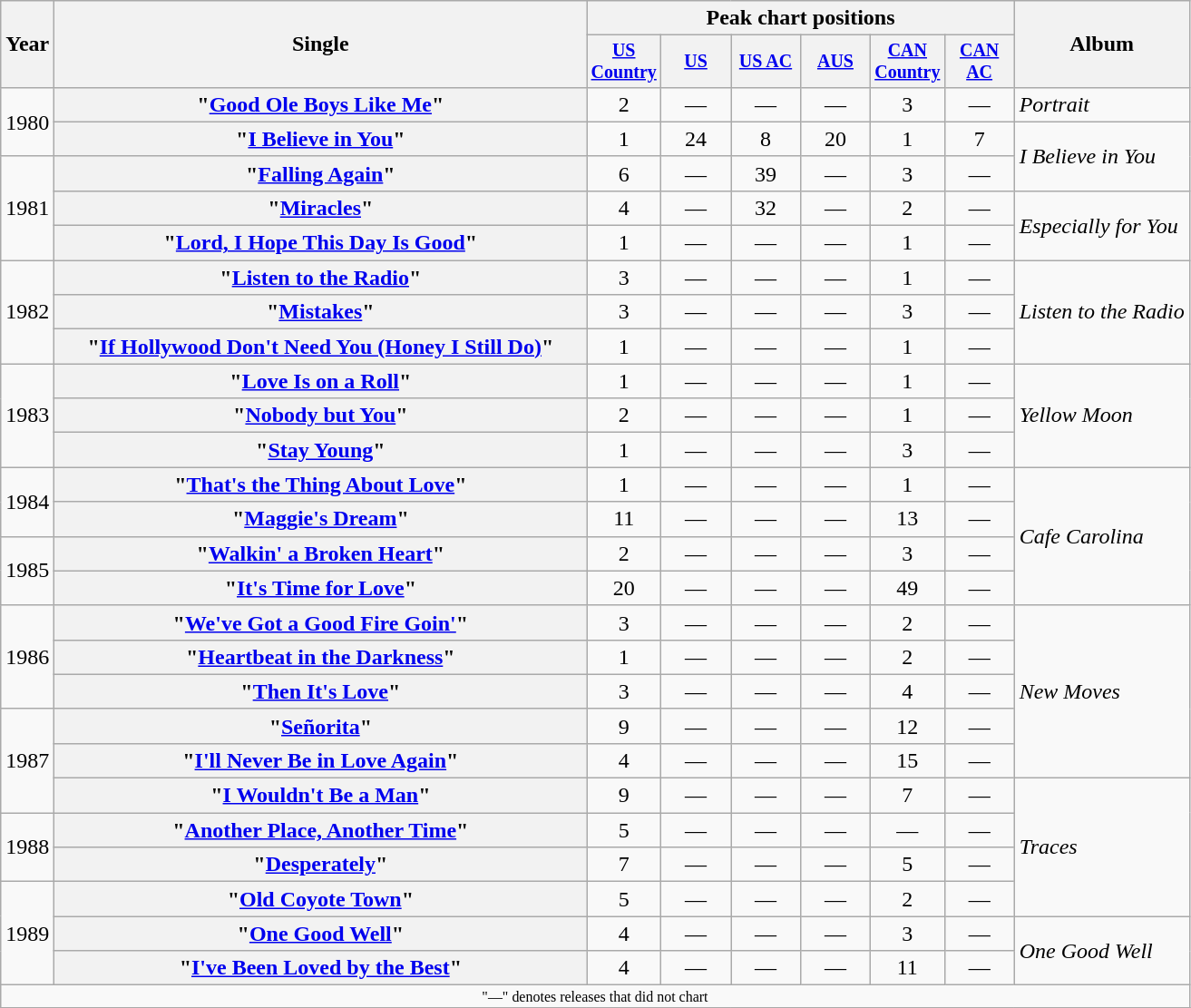<table class="wikitable plainrowheaders" style="text-align:center;">
<tr>
<th rowspan="2">Year</th>
<th rowspan="2" style="width:24em;">Single</th>
<th colspan="6">Peak chart positions</th>
<th rowspan="2">Album</th>
</tr>
<tr style="font-size:smaller;">
<th width="45"><a href='#'>US Country</a><br></th>
<th width="45"><a href='#'>US</a><br></th>
<th width="45"><a href='#'>US AC</a><br></th>
<th width="45"><a href='#'>AUS</a><br></th>
<th width="45"><a href='#'>CAN Country</a></th>
<th width="45"><a href='#'>CAN AC</a></th>
</tr>
<tr>
<td rowspan="2">1980</td>
<th scope="row">"<a href='#'>Good Ole Boys Like Me</a>"</th>
<td>2</td>
<td>—</td>
<td>—</td>
<td>—</td>
<td>3</td>
<td>—</td>
<td align="left"><em>Portrait</em></td>
</tr>
<tr>
<th scope="row">"<a href='#'>I Believe in You</a>"</th>
<td>1</td>
<td>24</td>
<td>8</td>
<td>20</td>
<td>1</td>
<td>7</td>
<td align="left" rowspan="2"><em>I Believe in You</em></td>
</tr>
<tr>
<td rowspan="3">1981</td>
<th scope="row">"<a href='#'>Falling Again</a>"</th>
<td>6</td>
<td>—</td>
<td>39</td>
<td>—</td>
<td>3</td>
<td>—</td>
</tr>
<tr>
<th scope="row">"<a href='#'>Miracles</a>"</th>
<td>4</td>
<td>—</td>
<td>32</td>
<td>—</td>
<td>2</td>
<td>—</td>
<td align="left" rowspan="2"><em>Especially for You</em></td>
</tr>
<tr>
<th scope="row">"<a href='#'>Lord, I Hope This Day Is Good</a>"</th>
<td>1</td>
<td>—</td>
<td>—</td>
<td>—</td>
<td>1</td>
<td>—</td>
</tr>
<tr>
<td rowspan="3">1982</td>
<th scope="row">"<a href='#'>Listen to the Radio</a>"</th>
<td>3</td>
<td>—</td>
<td>—</td>
<td>—</td>
<td>1</td>
<td>—</td>
<td align="left" rowspan="3"><em>Listen to the Radio</em></td>
</tr>
<tr>
<th scope="row">"<a href='#'>Mistakes</a>"</th>
<td>3</td>
<td>—</td>
<td>—</td>
<td>—</td>
<td>3</td>
<td>—</td>
</tr>
<tr>
<th scope="row">"<a href='#'>If Hollywood Don't Need You (Honey I Still Do)</a>"</th>
<td>1</td>
<td>—</td>
<td>—</td>
<td>—</td>
<td>1</td>
<td>—</td>
</tr>
<tr>
<td rowspan="3">1983</td>
<th scope="row">"<a href='#'>Love Is on a Roll</a>"</th>
<td>1</td>
<td>—</td>
<td>—</td>
<td>—</td>
<td>1</td>
<td>—</td>
<td align="left" rowspan="3"><em>Yellow Moon</em></td>
</tr>
<tr>
<th scope="row">"<a href='#'>Nobody but You</a>"</th>
<td>2</td>
<td>—</td>
<td>—</td>
<td>—</td>
<td>1</td>
<td>—</td>
</tr>
<tr>
<th scope="row">"<a href='#'>Stay Young</a>"</th>
<td>1</td>
<td>—</td>
<td>—</td>
<td>—</td>
<td>3</td>
<td>—</td>
</tr>
<tr>
<td rowspan="2">1984</td>
<th scope="row">"<a href='#'>That's the Thing About Love</a>"</th>
<td>1</td>
<td>—</td>
<td>—</td>
<td>—</td>
<td>1</td>
<td>—</td>
<td align="left" rowspan="4"><em>Cafe Carolina</em></td>
</tr>
<tr>
<th scope="row">"<a href='#'>Maggie's Dream</a>"</th>
<td>11</td>
<td>—</td>
<td>—</td>
<td>—</td>
<td>13</td>
<td>—</td>
</tr>
<tr>
<td rowspan="2">1985</td>
<th scope="row">"<a href='#'>Walkin' a Broken Heart</a>"</th>
<td>2</td>
<td>—</td>
<td>—</td>
<td>—</td>
<td>3</td>
<td>—</td>
</tr>
<tr>
<th scope="row">"<a href='#'>It's Time for Love</a>"</th>
<td>20</td>
<td>—</td>
<td>—</td>
<td>—</td>
<td>49</td>
<td>—</td>
</tr>
<tr>
<td rowspan="3">1986</td>
<th scope="row">"<a href='#'>We've Got a Good Fire Goin'</a>"</th>
<td>3</td>
<td>—</td>
<td>—</td>
<td>—</td>
<td>2</td>
<td>—</td>
<td align="left" rowspan="5"><em>New Moves</em></td>
</tr>
<tr>
<th scope="row">"<a href='#'>Heartbeat in the Darkness</a>"</th>
<td>1</td>
<td>—</td>
<td>—</td>
<td>—</td>
<td>2</td>
<td>—</td>
</tr>
<tr>
<th scope="row">"<a href='#'>Then It's Love</a>"</th>
<td>3</td>
<td>—</td>
<td>—</td>
<td>—</td>
<td>4</td>
<td>—</td>
</tr>
<tr>
<td rowspan="3">1987</td>
<th scope="row">"<a href='#'>Señorita</a>"</th>
<td>9</td>
<td>—</td>
<td>—</td>
<td>—</td>
<td>12</td>
<td>—</td>
</tr>
<tr>
<th scope="row">"<a href='#'>I'll Never Be in Love Again</a>"</th>
<td>4</td>
<td>—</td>
<td>—</td>
<td>—</td>
<td>15</td>
<td>—</td>
</tr>
<tr>
<th scope="row">"<a href='#'>I Wouldn't Be a Man</a>"</th>
<td>9</td>
<td>—</td>
<td>—</td>
<td>—</td>
<td>7</td>
<td>—</td>
<td align="left" rowspan="4"><em>Traces</em></td>
</tr>
<tr>
<td rowspan="2">1988</td>
<th scope="row">"<a href='#'>Another Place, Another Time</a>"</th>
<td>5</td>
<td>—</td>
<td>—</td>
<td>—</td>
<td>—</td>
<td>—</td>
</tr>
<tr>
<th scope="row">"<a href='#'>Desperately</a>"</th>
<td>7</td>
<td>—</td>
<td>—</td>
<td>—</td>
<td>5</td>
<td>—</td>
</tr>
<tr>
<td rowspan="3">1989</td>
<th scope="row">"<a href='#'>Old Coyote Town</a>"</th>
<td>5</td>
<td>—</td>
<td>—</td>
<td>—</td>
<td>2</td>
<td>—</td>
</tr>
<tr>
<th scope="row">"<a href='#'>One Good Well</a>"</th>
<td>4</td>
<td>—</td>
<td>—</td>
<td>—</td>
<td>3</td>
<td>—</td>
<td align="left" rowspan="2"><em>One Good Well</em></td>
</tr>
<tr>
<th scope="row">"<a href='#'>I've Been Loved by the Best</a>"</th>
<td>4</td>
<td>—</td>
<td>—</td>
<td>—</td>
<td>11</td>
<td>—</td>
</tr>
<tr>
<td colspan="9" style="font-size:8pt">"—" denotes releases that did not chart</td>
</tr>
<tr>
</tr>
</table>
